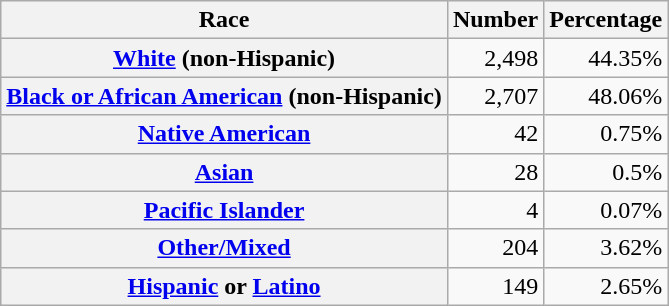<table class="wikitable" style="text-align:right">
<tr>
<th scope="col">Race</th>
<th scope="col">Number</th>
<th scope="col">Percentage</th>
</tr>
<tr>
<th scope="row"><a href='#'>White</a> (non-Hispanic)</th>
<td>2,498</td>
<td>44.35%</td>
</tr>
<tr>
<th scope="row"><a href='#'>Black or African American</a> (non-Hispanic)</th>
<td>2,707</td>
<td>48.06%</td>
</tr>
<tr>
<th scope="row"><a href='#'>Native American</a></th>
<td>42</td>
<td>0.75%</td>
</tr>
<tr>
<th scope="row"><a href='#'>Asian</a></th>
<td>28</td>
<td>0.5%</td>
</tr>
<tr>
<th scope="row"><a href='#'>Pacific Islander</a></th>
<td>4</td>
<td>0.07%</td>
</tr>
<tr>
<th scope="row"><a href='#'>Other/Mixed</a></th>
<td>204</td>
<td>3.62%</td>
</tr>
<tr>
<th scope="row"><a href='#'>Hispanic</a> or <a href='#'>Latino</a></th>
<td>149</td>
<td>2.65%</td>
</tr>
</table>
